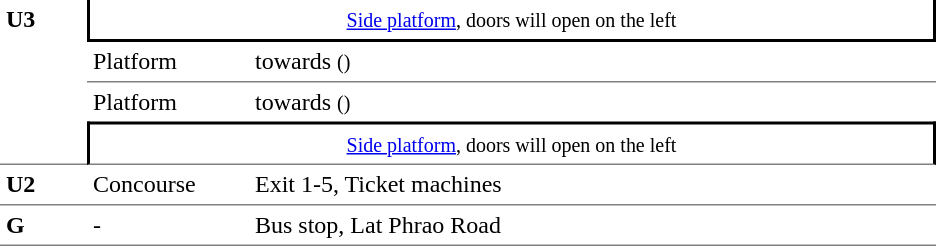<table table border=0 cellspacing=0 cellpadding=4>
<tr>
<td style="border-bottom:solid 1px gray;" rowspan=4 valign=top width=50><strong>U3</strong></td>
<td style = "border-right:solid 2px black;border-left:solid 2px black;border-bottom:solid 2px black;text-align:center;" colspan=2><small><a href='#'>Side platform</a>, doors will open on the left</small></td>
</tr>
<tr>
<td style = "border-bottom:solid 1px gray;" width=100>Platform </td>
<td style = "border-bottom:solid 1px gray;" width=450> towards  <small>()</small></td>
</tr>
<tr>
<td>Platform </td>
<td> towards  <small>()</small></td>
</tr>
<tr>
<td style = "border-top:solid 2px black;border-right:solid 2px black;border-left:solid 2px black;border-bottom:solid 1px gray;text-align:center;" colspan=2><small><a href='#'>Side platform</a>, doors will open on the left</small></td>
</tr>
<tr>
<td style = "border-bottom:solid 1px gray;" rowspan=1 valign=top><strong>U2</strong></td>
<td style = "border-bottom:solid 1px gray;" valign=top>Concourse</td>
<td style = "border-bottom:solid 1px gray;" valign=top>Exit 1-5, Ticket machines</td>
</tr>
<tr>
<td style = "border-bottom:solid 1px gray;" rowspan=1 valign=top><strong>G</strong></td>
<td style = "border-bottom:solid 1px gray;" valign=top>-</td>
<td style = "border-bottom:solid 1px gray;" valign=top>Bus stop, Lat Phrao Road</td>
</tr>
</table>
